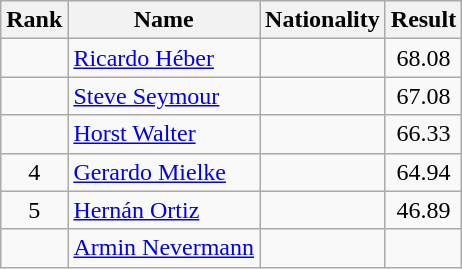<table class="wikitable sortable" style="text-align:center">
<tr>
<th>Rank</th>
<th>Name</th>
<th>Nationality</th>
<th>Result</th>
</tr>
<tr>
<td></td>
<td align=left><a href='#'>Ricardo Héber</a></td>
<td align=left></td>
<td>68.08</td>
</tr>
<tr>
<td></td>
<td align=left><a href='#'>Steve Seymour</a></td>
<td align=left></td>
<td>67.08</td>
</tr>
<tr>
<td></td>
<td align=left><a href='#'>Horst Walter</a></td>
<td align="left"></td>
<td>66.33</td>
</tr>
<tr>
<td>4</td>
<td align=left><a href='#'>Gerardo Mielke</a></td>
<td align="left"></td>
<td>64.94</td>
</tr>
<tr>
<td>5</td>
<td align=left><a href='#'>Hernán Ortiz</a></td>
<td align="left"></td>
<td>46.89</td>
</tr>
<tr>
<td></td>
<td align=left><a href='#'>Armin Nevermann</a></td>
<td align="left"></td>
<td></td>
</tr>
</table>
